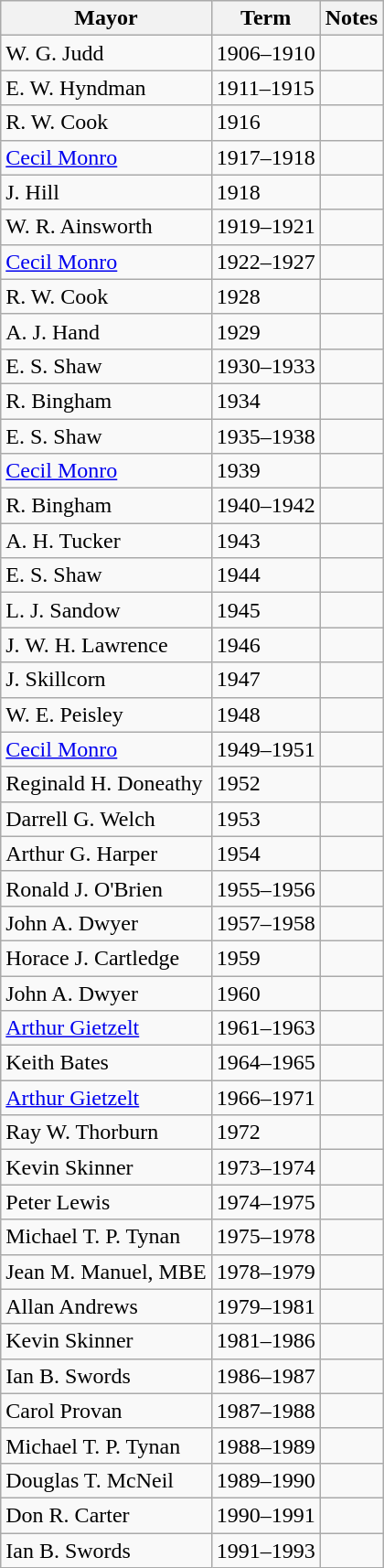<table class="wikitable">
<tr>
<th>Mayor</th>
<th>Term</th>
<th>Notes</th>
</tr>
<tr>
<td>W. G. Judd</td>
<td>1906–1910</td>
<td></td>
</tr>
<tr>
<td>E. W. Hyndman</td>
<td>1911–1915</td>
<td></td>
</tr>
<tr>
<td>R. W. Cook</td>
<td>1916</td>
<td></td>
</tr>
<tr>
<td><a href='#'>Cecil Monro</a></td>
<td>1917–1918</td>
<td></td>
</tr>
<tr>
<td>J. Hill</td>
<td>1918</td>
<td></td>
</tr>
<tr>
<td>W. R. Ainsworth</td>
<td>1919–1921</td>
<td></td>
</tr>
<tr>
<td><a href='#'>Cecil Monro</a></td>
<td>1922–1927</td>
<td></td>
</tr>
<tr>
<td>R. W. Cook</td>
<td>1928</td>
<td></td>
</tr>
<tr>
<td>A. J. Hand</td>
<td>1929</td>
<td></td>
</tr>
<tr>
<td>E. S. Shaw</td>
<td>1930–1933</td>
<td></td>
</tr>
<tr>
<td>R. Bingham</td>
<td>1934</td>
<td></td>
</tr>
<tr>
<td>E. S. Shaw</td>
<td>1935–1938</td>
<td></td>
</tr>
<tr>
<td><a href='#'>Cecil Monro</a></td>
<td>1939</td>
<td></td>
</tr>
<tr>
<td>R. Bingham</td>
<td>1940–1942</td>
<td></td>
</tr>
<tr>
<td>A. H. Tucker</td>
<td>1943</td>
<td></td>
</tr>
<tr>
<td>E. S. Shaw</td>
<td>1944</td>
<td></td>
</tr>
<tr>
<td>L. J. Sandow</td>
<td>1945</td>
<td></td>
</tr>
<tr>
<td>J. W. H. Lawrence</td>
<td>1946</td>
<td></td>
</tr>
<tr>
<td>J. Skillcorn</td>
<td>1947</td>
<td></td>
</tr>
<tr>
<td>W. E. Peisley</td>
<td>1948</td>
<td></td>
</tr>
<tr>
<td><a href='#'>Cecil Monro</a></td>
<td>1949–1951</td>
<td></td>
</tr>
<tr>
<td>Reginald H. Doneathy</td>
<td>1952</td>
<td></td>
</tr>
<tr>
<td>Darrell G. Welch</td>
<td>1953</td>
<td></td>
</tr>
<tr>
<td>Arthur G. Harper</td>
<td>1954</td>
<td></td>
</tr>
<tr>
<td>Ronald J. O'Brien</td>
<td>1955–1956</td>
<td></td>
</tr>
<tr>
<td>John A. Dwyer</td>
<td>1957–1958</td>
<td></td>
</tr>
<tr>
<td>Horace J. Cartledge</td>
<td>1959</td>
<td></td>
</tr>
<tr>
<td>John A. Dwyer</td>
<td>1960</td>
<td></td>
</tr>
<tr>
<td><a href='#'>Arthur Gietzelt</a></td>
<td>1961–1963</td>
<td></td>
</tr>
<tr>
<td>Keith Bates</td>
<td>1964–1965</td>
<td></td>
</tr>
<tr>
<td><a href='#'>Arthur Gietzelt</a></td>
<td>1966–1971</td>
<td></td>
</tr>
<tr>
<td>Ray W. Thorburn</td>
<td>1972</td>
<td></td>
</tr>
<tr>
<td>Kevin Skinner</td>
<td>1973–1974</td>
<td></td>
</tr>
<tr>
<td>Peter Lewis</td>
<td>1974–1975</td>
<td></td>
</tr>
<tr>
<td>Michael T. P. Tynan</td>
<td>1975–1978</td>
<td></td>
</tr>
<tr>
<td>Jean M. Manuel, MBE</td>
<td>1978–1979</td>
<td></td>
</tr>
<tr>
<td>Allan Andrews</td>
<td>1979–1981</td>
<td></td>
</tr>
<tr>
<td>Kevin Skinner</td>
<td>1981–1986</td>
<td></td>
</tr>
<tr>
<td>Ian B. Swords</td>
<td>1986–1987</td>
<td></td>
</tr>
<tr>
<td>Carol Provan</td>
<td>1987–1988</td>
<td></td>
</tr>
<tr>
<td>Michael T. P. Tynan</td>
<td>1988–1989</td>
<td></td>
</tr>
<tr>
<td>Douglas T. McNeil</td>
<td>1989–1990</td>
<td></td>
</tr>
<tr>
<td>Don R. Carter</td>
<td>1990–1991</td>
<td></td>
</tr>
<tr>
<td>Ian B. Swords</td>
<td>1991–1993</td>
<td></td>
</tr>
</table>
